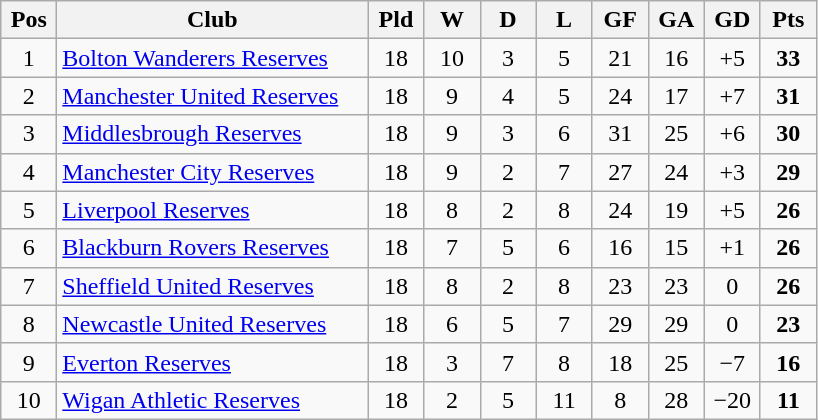<table class="wikitable" style="text-align:center">
<tr>
<th width=30>Pos</th>
<th width=200>Club</th>
<th width=30>Pld</th>
<th width=30>W</th>
<th width=30>D</th>
<th width=30>L</th>
<th width=30>GF</th>
<th width=30>GA</th>
<th width=30>GD</th>
<th width=30>Pts</th>
</tr>
<tr>
<td>1</td>
<td align="left"><a href='#'>Bolton Wanderers Reserves</a></td>
<td>18</td>
<td>10</td>
<td>3</td>
<td>5</td>
<td>21</td>
<td>16</td>
<td>+5</td>
<td><strong>33</strong></td>
</tr>
<tr>
<td>2</td>
<td align="left"><a href='#'>Manchester United Reserves</a></td>
<td>18</td>
<td>9</td>
<td>4</td>
<td>5</td>
<td>24</td>
<td>17</td>
<td>+7</td>
<td><strong>31</strong></td>
</tr>
<tr>
<td>3</td>
<td align="left"><a href='#'>Middlesbrough Reserves</a></td>
<td>18</td>
<td>9</td>
<td>3</td>
<td>6</td>
<td>31</td>
<td>25</td>
<td>+6</td>
<td><strong>30</strong></td>
</tr>
<tr>
<td>4</td>
<td align="left"><a href='#'>Manchester City Reserves</a></td>
<td>18</td>
<td>9</td>
<td>2</td>
<td>7</td>
<td>27</td>
<td>24</td>
<td>+3</td>
<td><strong>29</strong></td>
</tr>
<tr>
<td>5</td>
<td align="left"><a href='#'>Liverpool Reserves</a></td>
<td>18</td>
<td>8</td>
<td>2</td>
<td>8</td>
<td>24</td>
<td>19</td>
<td>+5</td>
<td><strong>26</strong></td>
</tr>
<tr>
<td>6</td>
<td align="left"><a href='#'>Blackburn Rovers Reserves</a></td>
<td>18</td>
<td>7</td>
<td>5</td>
<td>6</td>
<td>16</td>
<td>15</td>
<td>+1</td>
<td><strong>26</strong></td>
</tr>
<tr>
<td>7</td>
<td align="left"><a href='#'>Sheffield United Reserves</a></td>
<td>18</td>
<td>8</td>
<td>2</td>
<td>8</td>
<td>23</td>
<td>23</td>
<td>0</td>
<td><strong>26</strong></td>
</tr>
<tr>
<td>8</td>
<td align="left"><a href='#'>Newcastle United Reserves</a></td>
<td>18</td>
<td>6</td>
<td>5</td>
<td>7</td>
<td>29</td>
<td>29</td>
<td>0</td>
<td><strong>23</strong></td>
</tr>
<tr>
<td>9</td>
<td align="left"><a href='#'>Everton Reserves</a></td>
<td>18</td>
<td>3</td>
<td>7</td>
<td>8</td>
<td>18</td>
<td>25</td>
<td>−7</td>
<td><strong>16</strong></td>
</tr>
<tr>
<td>10</td>
<td align="left"><a href='#'>Wigan Athletic Reserves</a></td>
<td>18</td>
<td>2</td>
<td>5</td>
<td>11</td>
<td>8</td>
<td>28</td>
<td>−20</td>
<td><strong>11</strong></td>
</tr>
</table>
